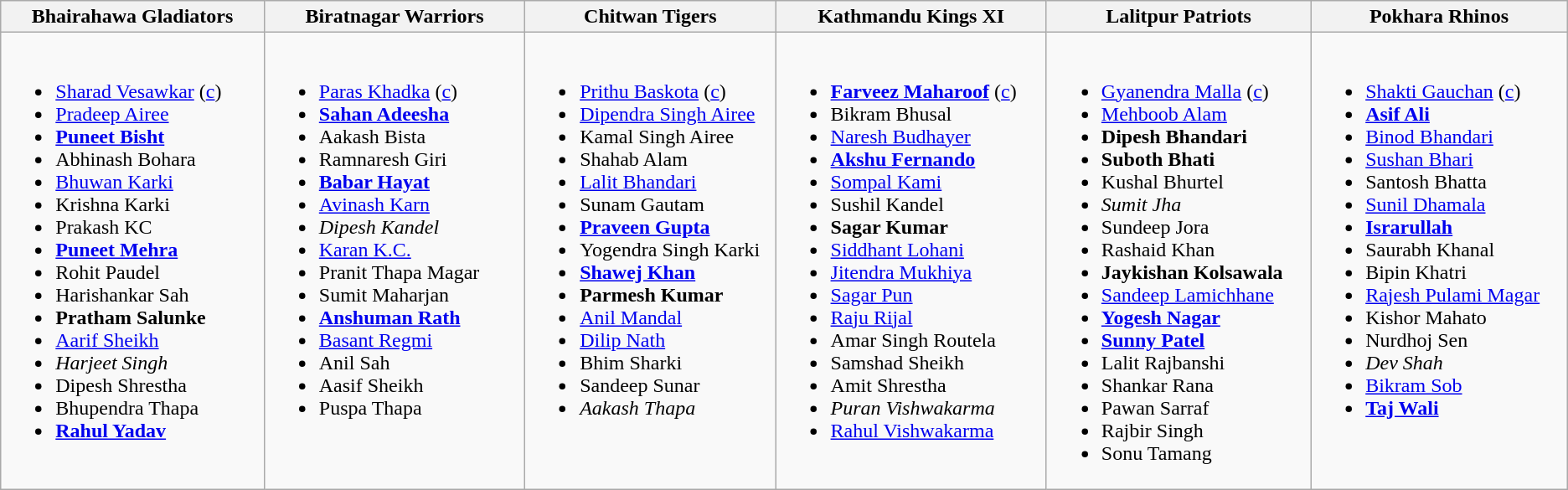<table class="wikitable">
<tr>
<th width=330>Bhairahawa Gladiators</th>
<th width=330>Biratnagar Warriors</th>
<th width=330>Chitwan Tigers</th>
<th width=330>Kathmandu Kings XI</th>
<th width=330>Lalitpur Patriots</th>
<th width=330>Pokhara Rhinos</th>
</tr>
<tr>
<td style="vertical-align:top"><br><ul><li><a href='#'>Sharad Vesawkar</a> (<a href='#'>c</a>)</li><li><a href='#'>Pradeep Airee</a></li><li><strong><a href='#'>Puneet Bisht</a></strong></li><li>Abhinash Bohara</li><li><a href='#'>Bhuwan Karki</a></li><li>Krishna Karki</li><li>Prakash KC</li><li><strong><a href='#'>Puneet Mehra</a></strong></li><li>Rohit Paudel</li><li>Harishankar Sah</li><li><strong>Pratham Salunke</strong></li><li><a href='#'>Aarif Sheikh</a></li><li><em>Harjeet Singh</em></li><li>Dipesh Shrestha</li><li>Bhupendra Thapa</li><li><strong><a href='#'>Rahul Yadav</a></strong></li></ul></td>
<td style="vertical-align:top"><br><ul><li><a href='#'>Paras Khadka</a> (<a href='#'>c</a>)</li><li><strong><a href='#'>Sahan Adeesha</a></strong></li><li>Aakash Bista</li><li>Ramnaresh Giri</li><li><strong><a href='#'>Babar Hayat</a></strong></li><li><a href='#'>Avinash Karn</a></li><li><em>Dipesh Kandel</em></li><li><a href='#'>Karan K.C.</a></li><li>Pranit Thapa Magar</li><li>Sumit Maharjan</li><li><strong><a href='#'>Anshuman Rath</a></strong></li><li><a href='#'>Basant Regmi</a></li><li>Anil Sah</li><li>Aasif Sheikh</li><li>Puspa Thapa</li></ul></td>
<td style="vertical-align:top"><br><ul><li><a href='#'>Prithu Baskota</a> (<a href='#'>c</a>)</li><li><a href='#'>Dipendra Singh Airee</a></li><li>Kamal Singh Airee</li><li>Shahab Alam</li><li><a href='#'>Lalit Bhandari</a></li><li>Sunam Gautam</li><li><strong><a href='#'>Praveen Gupta</a></strong></li><li>Yogendra Singh Karki</li><li><strong><a href='#'>Shawej Khan</a></strong></li><li><strong>Parmesh Kumar</strong></li><li><a href='#'>Anil Mandal</a></li><li><a href='#'>Dilip Nath</a></li><li>Bhim Sharki</li><li>Sandeep Sunar</li><li><em>Aakash Thapa</em></li></ul></td>
<td style="vertical-align:top"><br><ul><li><strong><a href='#'>Farveez Maharoof</a></strong> (<a href='#'>c</a>)</li><li>Bikram Bhusal</li><li><a href='#'>Naresh Budhayer</a></li><li><strong><a href='#'>Akshu Fernando</a></strong></li><li><a href='#'>Sompal Kami</a></li><li>Sushil Kandel</li><li><strong>Sagar Kumar</strong></li><li><a href='#'>Siddhant Lohani</a></li><li><a href='#'>Jitendra Mukhiya</a></li><li><a href='#'>Sagar Pun</a></li><li><a href='#'>Raju Rijal</a></li><li>Amar Singh Routela</li><li>Samshad Sheikh</li><li>Amit Shrestha</li><li><em>Puran Vishwakarma</em></li><li><a href='#'>Rahul Vishwakarma</a></li></ul></td>
<td style="vertical-align:top"><br><ul><li><a href='#'>Gyanendra Malla</a> (<a href='#'>c</a>)</li><li><a href='#'>Mehboob Alam</a></li><li><strong>Dipesh Bhandari</strong></li><li><strong>Suboth Bhati</strong></li><li>Kushal Bhurtel</li><li><em>Sumit Jha</em></li><li>Sundeep Jora</li><li>Rashaid Khan</li><li><strong>Jaykishan Kolsawala</strong></li><li><a href='#'>Sandeep Lamichhane</a></li><li><strong><a href='#'>Yogesh Nagar</a></strong></li><li><strong><a href='#'>Sunny Patel</a></strong></li><li>Lalit Rajbanshi</li><li>Shankar Rana</li><li>Pawan Sarraf</li><li>Rajbir Singh</li><li>Sonu Tamang</li></ul></td>
<td style="vertical-align:top"><br><ul><li><a href='#'>Shakti Gauchan</a> (<a href='#'>c</a>)</li><li><strong><a href='#'>Asif Ali</a></strong></li><li><a href='#'>Binod Bhandari</a></li><li><a href='#'>Sushan Bhari</a></li><li>Santosh Bhatta</li><li><a href='#'>Sunil Dhamala</a></li><li><strong><a href='#'>Israrullah</a></strong></li><li>Saurabh Khanal</li><li>Bipin Khatri</li><li><a href='#'>Rajesh Pulami Magar</a></li><li>Kishor Mahato</li><li>Nurdhoj Sen</li><li><em>Dev Shah</em></li><li><a href='#'>Bikram Sob</a></li><li><strong><a href='#'>Taj Wali</a></strong></li></ul></td>
</tr>
</table>
